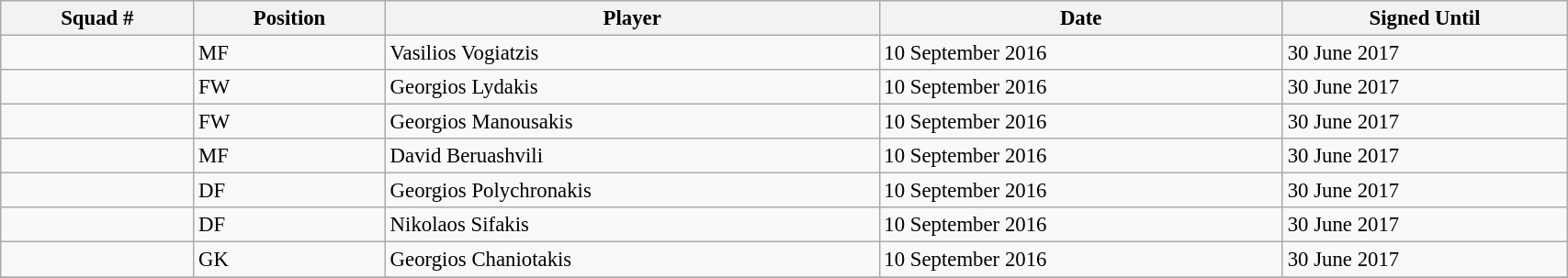<table class="wikitable sortable" style="width:90%; text-align:center; font-size:95%; text-align:left;">
<tr>
<th><strong>Squad #</strong></th>
<th><strong>Position</strong></th>
<th><strong>Player</strong></th>
<th><strong>Date</strong></th>
<th><strong>Signed Until</strong></th>
</tr>
<tr>
<td></td>
<td>MF</td>
<td> Vasilios Vogiatzis</td>
<td>10 September 2016</td>
<td>30 June 2017</td>
</tr>
<tr>
<td></td>
<td>FW</td>
<td> Georgios Lydakis</td>
<td>10 September 2016</td>
<td>30 June 2017</td>
</tr>
<tr>
<td></td>
<td>FW</td>
<td> Georgios Manousakis</td>
<td>10 September 2016</td>
<td>30 June 2017</td>
</tr>
<tr>
<td></td>
<td>MF</td>
<td>  David Beruashvili</td>
<td>10 September 2016</td>
<td>30 June 2017</td>
</tr>
<tr>
<td></td>
<td>DF</td>
<td> Georgios Polychronakis</td>
<td>10 September 2016</td>
<td>30 June 2017</td>
</tr>
<tr>
<td></td>
<td>DF</td>
<td> Nikolaos Sifakis</td>
<td>10 September 2016</td>
<td>30 June 2017</td>
</tr>
<tr>
<td></td>
<td>GK</td>
<td> Georgios Chaniotakis</td>
<td>10 September 2016</td>
<td>30 June 2017</td>
</tr>
<tr>
</tr>
</table>
